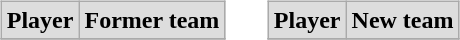<table cellspacing="10">
<tr>
<td valign="top"><br><table class="wikitable">
<tr align="center"  bgcolor="#dddddd">
<td><strong>Player</strong></td>
<td><strong>Former team</strong></td>
</tr>
<tr>
</tr>
</table>
</td>
<td valign="top"><br><table class="wikitable">
<tr align="center"  bgcolor="#dddddd">
<td><strong>Player</strong></td>
<td><strong>New team</strong></td>
</tr>
<tr>
</tr>
</table>
</td>
</tr>
</table>
